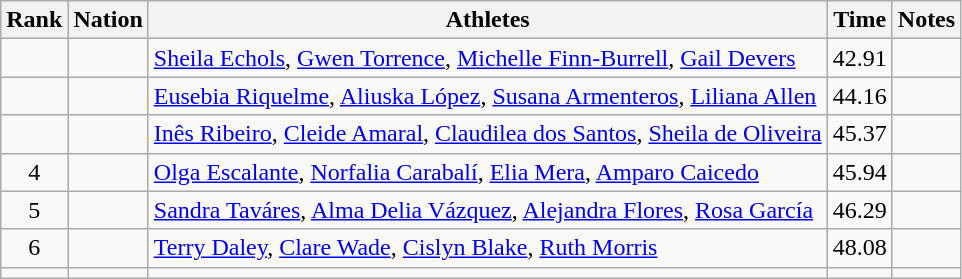<table class="wikitable sortable" style="text-align:center;">
<tr>
<th>Rank</th>
<th>Nation</th>
<th>Athletes</th>
<th>Time</th>
<th>Notes</th>
</tr>
<tr>
<td></td>
<td align=left></td>
<td align=left><a href='#'>Sheila Echols</a>, <a href='#'>Gwen Torrence</a>, <a href='#'>Michelle Finn-Burrell</a>, <a href='#'>Gail Devers</a></td>
<td>42.91</td>
<td></td>
</tr>
<tr>
<td></td>
<td align=left></td>
<td align=left><a href='#'>Eusebia Riquelme</a>, <a href='#'>Aliuska López</a>, <a href='#'>Susana Armenteros</a>, <a href='#'>Liliana Allen</a></td>
<td>44.16</td>
<td></td>
</tr>
<tr>
<td></td>
<td align=left></td>
<td align=left><a href='#'>Inês Ribeiro</a>, <a href='#'>Cleide Amaral</a>, <a href='#'>Claudilea dos Santos</a>, <a href='#'>Sheila de Oliveira</a></td>
<td>45.37</td>
<td></td>
</tr>
<tr>
<td>4</td>
<td align=left></td>
<td align=left><a href='#'>Olga Escalante</a>, <a href='#'>Norfalia Carabalí</a>, <a href='#'>Elia Mera</a>, <a href='#'>Amparo Caicedo</a></td>
<td>45.94</td>
<td></td>
</tr>
<tr>
<td>5</td>
<td align=left></td>
<td align=left><a href='#'>Sandra Taváres</a>, <a href='#'>Alma Delia Vázquez</a>, <a href='#'>Alejandra Flores</a>, <a href='#'>Rosa García</a></td>
<td>46.29</td>
<td></td>
</tr>
<tr>
<td>6</td>
<td align=left></td>
<td align=left><a href='#'>Terry Daley</a>, <a href='#'>Clare Wade</a>, <a href='#'>Cislyn Blake</a>, <a href='#'>Ruth Morris</a></td>
<td>48.08</td>
<td></td>
</tr>
<tr>
<td></td>
<td align=left></td>
<td align=left></td>
<td></td>
<td></td>
</tr>
</table>
